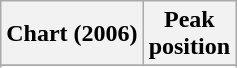<table class="wikitable sortable plainrowheaders" style="text-align:center">
<tr>
<th scope="col">Chart (2006)</th>
<th scope="col">Peak<br>position</th>
</tr>
<tr>
</tr>
<tr>
</tr>
<tr>
</tr>
</table>
